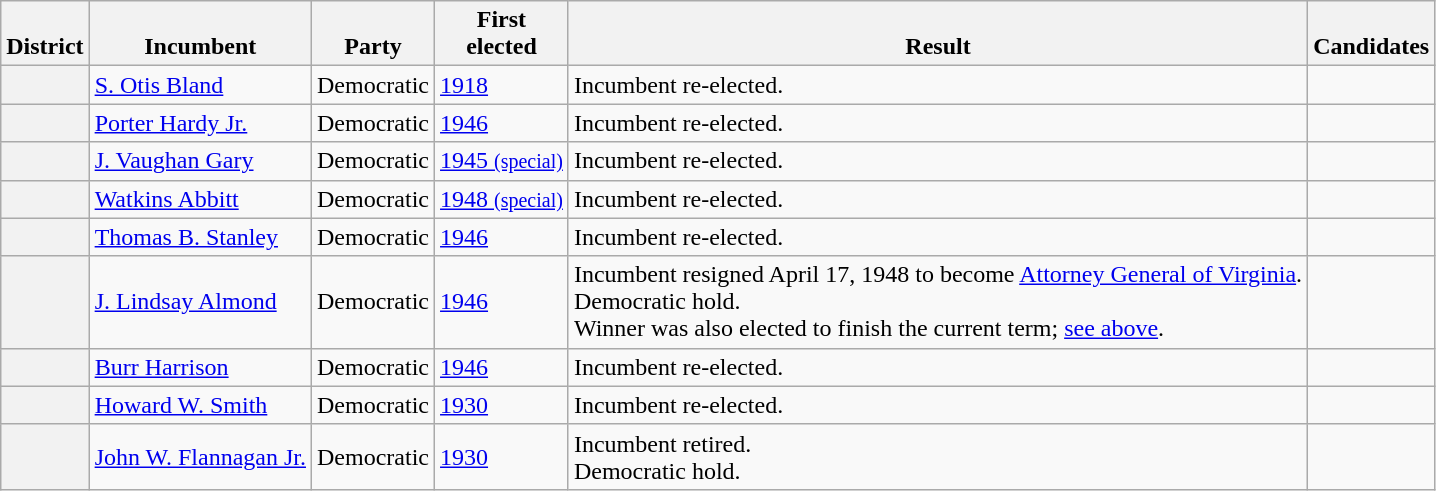<table class=wikitable>
<tr valign=bottom>
<th>District</th>
<th>Incumbent</th>
<th>Party</th>
<th>First<br>elected</th>
<th>Result</th>
<th>Candidates</th>
</tr>
<tr>
<th></th>
<td><a href='#'>S. Otis Bland</a></td>
<td>Democratic</td>
<td><a href='#'>1918</a></td>
<td>Incumbent re-elected.</td>
<td nowrap></td>
</tr>
<tr>
<th></th>
<td><a href='#'>Porter Hardy Jr.</a></td>
<td>Democratic</td>
<td><a href='#'>1946</a></td>
<td>Incumbent re-elected.</td>
<td nowrap></td>
</tr>
<tr>
<th></th>
<td><a href='#'>J. Vaughan Gary</a></td>
<td>Democratic</td>
<td><a href='#'>1945 <small>(special)</small></a></td>
<td>Incumbent re-elected.</td>
<td nowrap></td>
</tr>
<tr>
<th></th>
<td><a href='#'>Watkins Abbitt</a></td>
<td>Democratic</td>
<td><a href='#'>1948 <small>(special)</small></a></td>
<td>Incumbent re-elected.</td>
<td nowrap></td>
</tr>
<tr>
<th></th>
<td><a href='#'>Thomas B. Stanley</a></td>
<td>Democratic</td>
<td><a href='#'>1946</a></td>
<td>Incumbent re-elected.</td>
<td nowrap></td>
</tr>
<tr>
<th></th>
<td><a href='#'>J. Lindsay Almond</a></td>
<td>Democratic</td>
<td><a href='#'>1946 </a></td>
<td>Incumbent resigned April 17, 1948 to become <a href='#'>Attorney General of Virginia</a>.<br>Democratic hold.<br>Winner was also elected to finish the current term; <a href='#'>see above</a>.</td>
<td nowrap></td>
</tr>
<tr>
<th></th>
<td><a href='#'>Burr Harrison</a></td>
<td>Democratic</td>
<td><a href='#'>1946</a></td>
<td>Incumbent re-elected.</td>
<td nowrap></td>
</tr>
<tr>
<th></th>
<td><a href='#'>Howard W. Smith</a></td>
<td>Democratic</td>
<td><a href='#'>1930</a></td>
<td>Incumbent re-elected.</td>
<td nowrap></td>
</tr>
<tr>
<th></th>
<td><a href='#'>John W. Flannagan Jr.</a></td>
<td>Democratic</td>
<td><a href='#'>1930</a></td>
<td>Incumbent retired.<br>Democratic hold.</td>
<td nowrap></td>
</tr>
</table>
